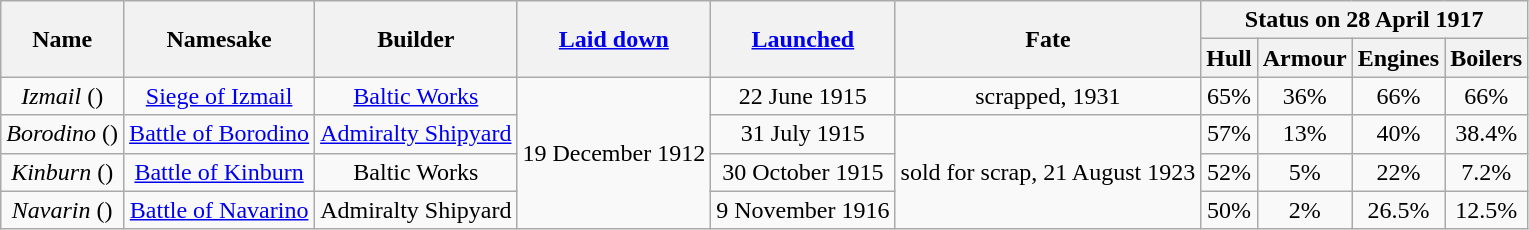<table class="wikitable plainrowheaders">
<tr>
<th scope="col" rowspan=2 align="center">Name</th>
<th scope="col" rowspan=2 align="center">Namesake</th>
<th scope="col" rowspan=2 align="center">Builder</th>
<th scope="col" rowspan=2 align="center"><a href='#'>Laid down</a></th>
<th scope="col" rowspan=2 align="center"><a href='#'>Launched</a></th>
<th scope="col" rowspan=2 align="center">Fate</th>
<th scope="col" colspan="4" align="center">Status on 28 April 1917</th>
</tr>
<tr>
<th scope="col" align="center">Hull</th>
<th scope="col" align="center">Armour</th>
<th scope="col" align="center">Engines</th>
<th scope="col" align="center">Boilers</th>
</tr>
<tr>
<td scope="row" align="center"><em>Izmail</em> ()</td>
<td align="center"><a href='#'>Siege of Izmail</a></td>
<td align="center"><a href='#'>Baltic Works</a></td>
<td align="center" rowspan=4>19 December 1912</td>
<td align="center">22 June 1915</td>
<td align="center">scrapped, 1931</td>
<td align="center">65%</td>
<td align="center">36%</td>
<td align="center">66%</td>
<td align="center">66%</td>
</tr>
<tr>
<td scope="row" align="center"><em>Borodino</em> ()</td>
<td align="center"><a href='#'>Battle of Borodino</a></td>
<td align="center"><a href='#'>Admiralty Shipyard</a></td>
<td align="center">31 July 1915</td>
<td align="center"  rowspan=3>sold for scrap, 21 August 1923</td>
<td align="center">57%</td>
<td align="center">13%</td>
<td align="center">40%</td>
<td align="center">38.4%</td>
</tr>
<tr>
<td scope="row" align="center"><em>Kinburn</em> ()</td>
<td align="center"><a href='#'>Battle of Kinburn</a></td>
<td align="center">Baltic Works</td>
<td align="center">30 October 1915</td>
<td align="center">52%</td>
<td align="center">5%</td>
<td align="center">22%</td>
<td align="center">7.2%</td>
</tr>
<tr>
<td scope="row" align="center"><em>Navarin</em> ()</td>
<td align="center"><a href='#'>Battle of Navarino</a></td>
<td align="center">Admiralty Shipyard</td>
<td align="center">9 November 1916</td>
<td align="center">50%</td>
<td align="center">2%</td>
<td align="center">26.5%</td>
<td align="center">12.5%</td>
</tr>
</table>
